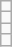<table class="wikitable">
<tr>
<td></td>
</tr>
<tr>
<td></td>
</tr>
<tr>
<td></td>
</tr>
<tr>
<td></td>
</tr>
</table>
